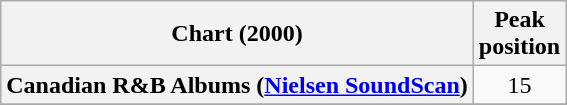<table class="wikitable plainrowheaders sortable" style="text-align:center">
<tr>
<th scope="col">Chart (2000)</th>
<th scope="col">Peak<br>position</th>
</tr>
<tr>
<th scope="row">Canadian R&B Albums (<a href='#'>Nielsen SoundScan</a>)</th>
<td style="text-align:center;">15</td>
</tr>
<tr>
</tr>
<tr>
</tr>
<tr>
</tr>
</table>
